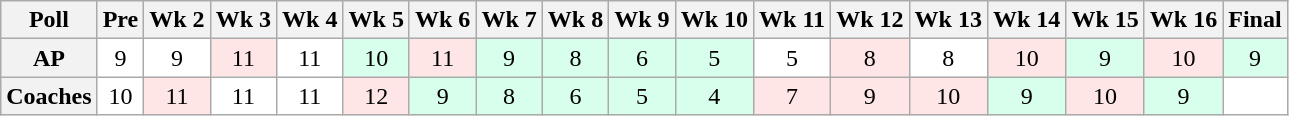<table class="wikitable" style="white-space:nowrap;">
<tr>
<th>Poll</th>
<th>Pre</th>
<th>Wk 2</th>
<th>Wk 3</th>
<th>Wk 4</th>
<th>Wk 5</th>
<th>Wk 6</th>
<th>Wk 7</th>
<th>Wk 8</th>
<th>Wk 9</th>
<th>Wk 10</th>
<th>Wk 11</th>
<th>Wk 12</th>
<th>Wk 13</th>
<th>Wk 14</th>
<th>Wk 15</th>
<th>Wk 16</th>
<th>Final</th>
</tr>
<tr style="text-align:center;">
<th>AP</th>
<td style="background:#FFF;">9</td>
<td style="background:#FFF;">9</td>
<td style="background:#FFE6E6;">11</td>
<td style="background:#FFF;">11</td>
<td style="background:#D8FFEB;">10</td>
<td style="background:#FFE6E6;">11</td>
<td style="background:#D8FFEB;">9</td>
<td style="background:#D8FFEB;">8</td>
<td style="background:#D8FFEB;">6</td>
<td style="background:#D8FFEB;">5</td>
<td style="background:#FFF;">5</td>
<td style="background:#FFE6E6;">8</td>
<td style="background:#FFF;">8</td>
<td style="background:#FFE6E6;">10</td>
<td style="background:#D8FFEB;">9</td>
<td style="background:#FFE6E6;">10</td>
<td style="background:#D8FFEB;">9</td>
</tr>
<tr style="text-align:center;">
<th>Coaches</th>
<td style="background:#FFF;">10</td>
<td style="background:#FFE6E6;">11</td>
<td style="background:#FFF;">11</td>
<td style="background:#FFF;">11</td>
<td style="background:#FFE6E6;">12</td>
<td style="background:#D8FFEB;">9</td>
<td style="background:#D8FFEB;">8</td>
<td style="background:#D8FFEB;">6</td>
<td style="background:#D8FFEB;">5</td>
<td style="background:#D8FFEB;">4</td>
<td style="background:#FFE6E6;">7</td>
<td style="background:#FFE6E6;">9</td>
<td style="background:#FFE6E6;">10</td>
<td style="background:#D8FFEB;">9</td>
<td style="background:#FFE6E6;">10</td>
<td style="background:#D8FFEB;">9</td>
<td style="background:#FFF;"></td>
</tr>
</table>
